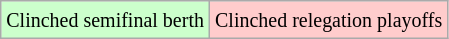<table class="wikitable">
<tr>
<td style="background-color: #ccffcc;"><small>Clinched semifinal berth</small></td>
<td style="background-color: #ffcccc;"><small>Clinched relegation playoffs</small></td>
</tr>
</table>
